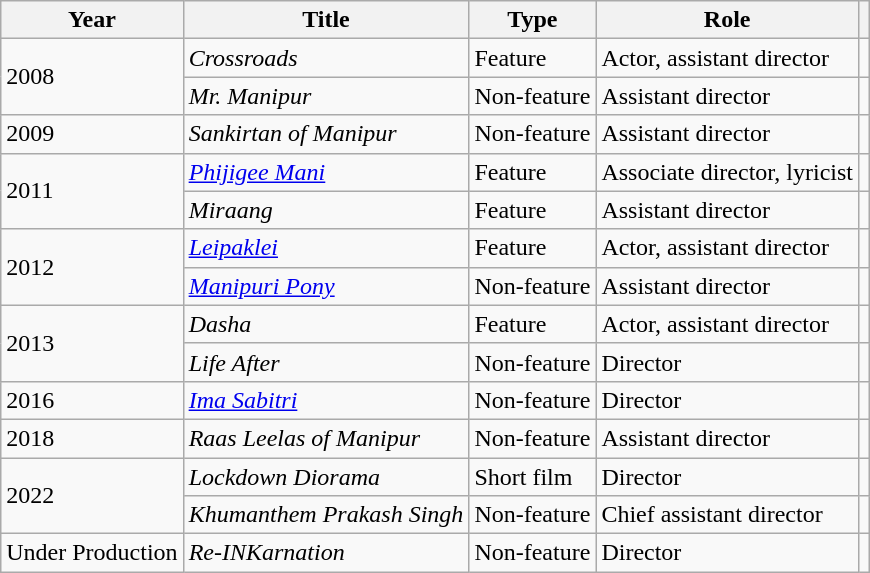<table class="wikitable">
<tr>
<th>Year</th>
<th>Title</th>
<th>Type</th>
<th>Role</th>
<th></th>
</tr>
<tr>
<td rowspan="2">2008</td>
<td><em>Crossroads</em></td>
<td>Feature</td>
<td>Actor, assistant director</td>
<td></td>
</tr>
<tr>
<td><em>Mr. Manipur</em></td>
<td>Non-feature</td>
<td>Assistant director</td>
<td></td>
</tr>
<tr>
<td>2009</td>
<td><em>Sankirtan of Manipur</em></td>
<td>Non-feature</td>
<td>Assistant director</td>
<td></td>
</tr>
<tr>
<td rowspan="2">2011</td>
<td><em><a href='#'>Phijigee Mani</a></em></td>
<td>Feature</td>
<td>Associate director, lyricist</td>
<td></td>
</tr>
<tr>
<td><em>Miraang</em></td>
<td>Feature</td>
<td>Assistant director</td>
<td></td>
</tr>
<tr>
<td rowspan="2">2012</td>
<td><em><a href='#'>Leipaklei</a></em></td>
<td>Feature</td>
<td>Actor, assistant director</td>
<td></td>
</tr>
<tr>
<td><em><a href='#'>Manipuri Pony</a></em></td>
<td>Non-feature</td>
<td>Assistant director</td>
<td></td>
</tr>
<tr>
<td rowspan="2">2013</td>
<td><em>Dasha</em></td>
<td>Feature</td>
<td>Actor, assistant director</td>
<td></td>
</tr>
<tr>
<td><em>Life After</em></td>
<td>Non-feature</td>
<td>Director</td>
<td></td>
</tr>
<tr>
<td>2016</td>
<td><em><a href='#'>Ima Sabitri</a></em></td>
<td>Non-feature</td>
<td>Director</td>
<td></td>
</tr>
<tr>
<td>2018</td>
<td><em>Raas Leelas of Manipur</em></td>
<td>Non-feature</td>
<td>Assistant director</td>
<td></td>
</tr>
<tr>
<td rowspan="2">2022</td>
<td><em>Lockdown Diorama</em></td>
<td>Short film</td>
<td>Director</td>
<td></td>
</tr>
<tr>
<td><em>Khumanthem Prakash Singh</em></td>
<td>Non-feature</td>
<td>Chief assistant director</td>
<td></td>
</tr>
<tr>
<td>Under Production</td>
<td><em>Re-INKarnation</em></td>
<td>Non-feature</td>
<td>Director</td>
<td></td>
</tr>
</table>
